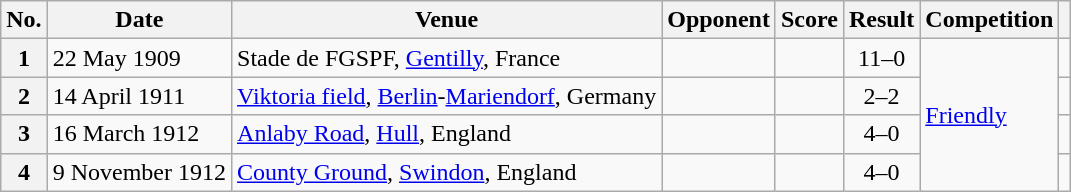<table class="wikitable plainrowheaders sortable">
<tr>
<th scope=col>No.</th>
<th scope=col>Date</th>
<th scope=col>Venue</th>
<th scope=col>Opponent</th>
<th scope=col>Score</th>
<th scope=col>Result</th>
<th scope=col>Competition</th>
<th scope=col class=unsortable></th>
</tr>
<tr>
<th scope=row>1</th>
<td>22 May 1909</td>
<td>Stade de FGSPF, <a href='#'>Gentilly</a>, France</td>
<td></td>
<td></td>
<td style="text-align:center;">11–0</td>
<td rowspan=4><a href='#'>Friendly</a></td>
<td></td>
</tr>
<tr>
<th scope=row>2</th>
<td>14 April 1911</td>
<td><a href='#'>Viktoria field</a>, <a href='#'>Berlin</a>-<a href='#'>Mariendorf</a>, Germany</td>
<td></td>
<td></td>
<td style="text-align:center;">2–2</td>
<td></td>
</tr>
<tr>
<th scope=row>3</th>
<td>16 March 1912</td>
<td><a href='#'>Anlaby Road</a>, <a href='#'>Hull</a>, England</td>
<td></td>
<td></td>
<td style="text-align:center;">4–0</td>
<td></td>
</tr>
<tr>
<th scope=row>4</th>
<td>9 November 1912</td>
<td><a href='#'>County Ground</a>, <a href='#'>Swindon</a>, England</td>
<td></td>
<td></td>
<td style="text-align:center;">4–0</td>
<td></td>
</tr>
</table>
